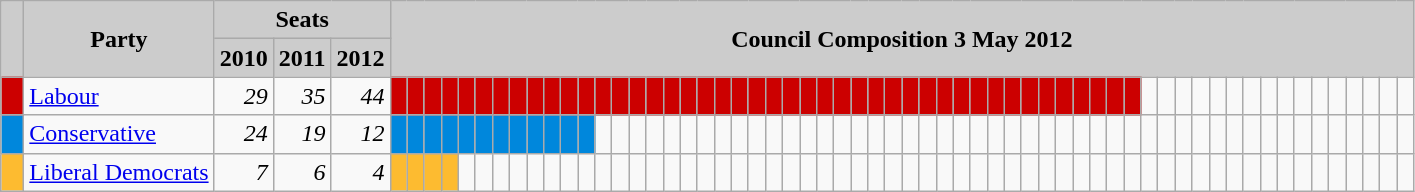<table class="wikitable">
<tr>
<th style="background:#ccc" rowspan="2">  </th>
<th style="background:#ccc" rowspan="2">Party</th>
<th style="background:#ccc" colspan="3">Seats</th>
<th style="background:#ccc" colspan="63" rowspan="2">Council Composition 3 May 2012</th>
</tr>
<tr>
<th style="background:#ccc">2010</th>
<th style="background:#ccc">2011</th>
<th style="background:#ccc">2012</th>
</tr>
<tr>
<td style="background:#c00"> </td>
<td><a href='#'>Labour</a></td>
<td style="text-align: right"><em>29</em></td>
<td style="text-align: right"><em>35</em></td>
<td style="text-align: right"><em>44</em></td>
<td style="background:#c00"> </td>
<td style="background:#c00"> </td>
<td style="background:#c00"> </td>
<td style="background:#c00"> </td>
<td style="background:#c00"> </td>
<td style="background:#c00"> </td>
<td style="background:#c00"> </td>
<td style="background:#c00"> </td>
<td style="background:#c00"> </td>
<td style="background:#c00"> </td>
<td style="background:#c00"> </td>
<td style="background:#c00"> </td>
<td style="background:#c00"> </td>
<td style="background:#c00"> </td>
<td style="background:#c00"> </td>
<td style="background:#c00"> </td>
<td style="background:#c00"> </td>
<td style="background:#c00"> </td>
<td style="background:#c00"> </td>
<td style="background:#c00"> </td>
<td style="background:#c00"> </td>
<td style="background:#c00"> </td>
<td style="background:#c00"> </td>
<td style="background:#c00"> </td>
<td style="background:#c00"> </td>
<td style="background:#c00"> </td>
<td style="background:#c00"> </td>
<td style="background:#c00"> </td>
<td style="background:#c00"> </td>
<td style="background:#c00"> </td>
<td style="background:#c00"> </td>
<td style="background:#c00"> </td>
<td style="background:#c00"> </td>
<td style="background:#c00"> </td>
<td style="background:#c00"> </td>
<td style="background:#c00"> </td>
<td style="background:#c00"> </td>
<td style="background:#c00"> </td>
<td style="background:#c00"> </td>
<td style="background:#c00"> </td>
<td style="background:#c00"> </td>
<td style="background:#c00"> </td>
<td style="background:#c00"> </td>
<td style="background:#c00"> </td>
<td> </td>
<td> </td>
<td> </td>
<td> </td>
<td> </td>
<td> </td>
<td> </td>
<td> </td>
<td> </td>
<td> </td>
<td> </td>
<td> </td>
<td> </td>
<td> </td>
<td> </td>
<td> </td>
</tr>
<tr>
<td style="background:#0087DC"> </td>
<td><a href='#'>Conservative</a></td>
<td style="text-align: right"><em>24</em></td>
<td style="text-align: right"><em>19</em></td>
<td style="text-align: right"><em>12</em></td>
<td style="background:#0087DC"> </td>
<td style="background:#0087DC"> </td>
<td style="background:#0087DC"> </td>
<td style="background:#0087DC"> </td>
<td style="background:#0087DC"> </td>
<td style="background:#0087DC"> </td>
<td style="background:#0087DC"> </td>
<td style="background:#0087DC"> </td>
<td style="background:#0087DC"> </td>
<td style="background:#0087DC"> </td>
<td style="background:#0087DC"> </td>
<td style="background:#0087DC"> </td>
<td> </td>
<td> </td>
<td> </td>
<td> </td>
<td> </td>
<td> </td>
<td> </td>
<td> </td>
<td> </td>
<td> </td>
<td> </td>
<td> </td>
<td> </td>
<td> </td>
<td> </td>
<td> </td>
<td> </td>
<td> </td>
<td> </td>
<td> </td>
<td> </td>
<td> </td>
<td> </td>
<td> </td>
<td> </td>
<td> </td>
<td> </td>
<td> </td>
<td> </td>
<td> </td>
<td> </td>
<td> </td>
<td> </td>
<td> </td>
<td> </td>
<td> </td>
<td> </td>
<td> </td>
<td> </td>
<td> </td>
<td> </td>
<td> </td>
<td> </td>
<td> </td>
<td> </td>
<td> </td>
<td> </td>
<td> </td>
</tr>
<tr>
<td style="background:#FDBB30"> </td>
<td><a href='#'>Liberal Democrats</a></td>
<td style="text-align: right"><em>7</em></td>
<td style="text-align: right"><em>6</em></td>
<td style="text-align: right"><em>4</em></td>
<td style="background:#FDBB30"> </td>
<td style="background:#FDBB30"> </td>
<td style="background:#FDBB30"> </td>
<td style="background:#FDBB30"> </td>
<td> </td>
<td> </td>
<td> </td>
<td> </td>
<td> </td>
<td> </td>
<td> </td>
<td> </td>
<td> </td>
<td> </td>
<td> </td>
<td> </td>
<td> </td>
<td> </td>
<td> </td>
<td> </td>
<td> </td>
<td> </td>
<td> </td>
<td> </td>
<td> </td>
<td> </td>
<td> </td>
<td> </td>
<td> </td>
<td> </td>
<td> </td>
<td> </td>
<td> </td>
<td> </td>
<td> </td>
<td> </td>
<td> </td>
<td> </td>
<td> </td>
<td> </td>
<td> </td>
<td> </td>
<td> </td>
<td> </td>
<td> </td>
<td> </td>
<td> </td>
<td> </td>
<td> </td>
<td> </td>
<td> </td>
<td> </td>
<td> </td>
<td> </td>
<td> </td>
<td> </td>
<td> </td>
<td> </td>
<td> </td>
<td> </td>
</tr>
</table>
